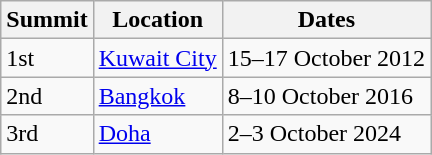<table class="wikitable">
<tr>
<th>Summit</th>
<th>Location</th>
<th>Dates</th>
</tr>
<tr>
<td>1st</td>
<td> <a href='#'>Kuwait City</a></td>
<td>15–17 October 2012</td>
</tr>
<tr>
<td>2nd</td>
<td> <a href='#'>Bangkok</a></td>
<td>8–10 October 2016</td>
</tr>
<tr>
<td>3rd</td>
<td> <a href='#'>Doha</a></td>
<td>2–3 October 2024</td>
</tr>
</table>
